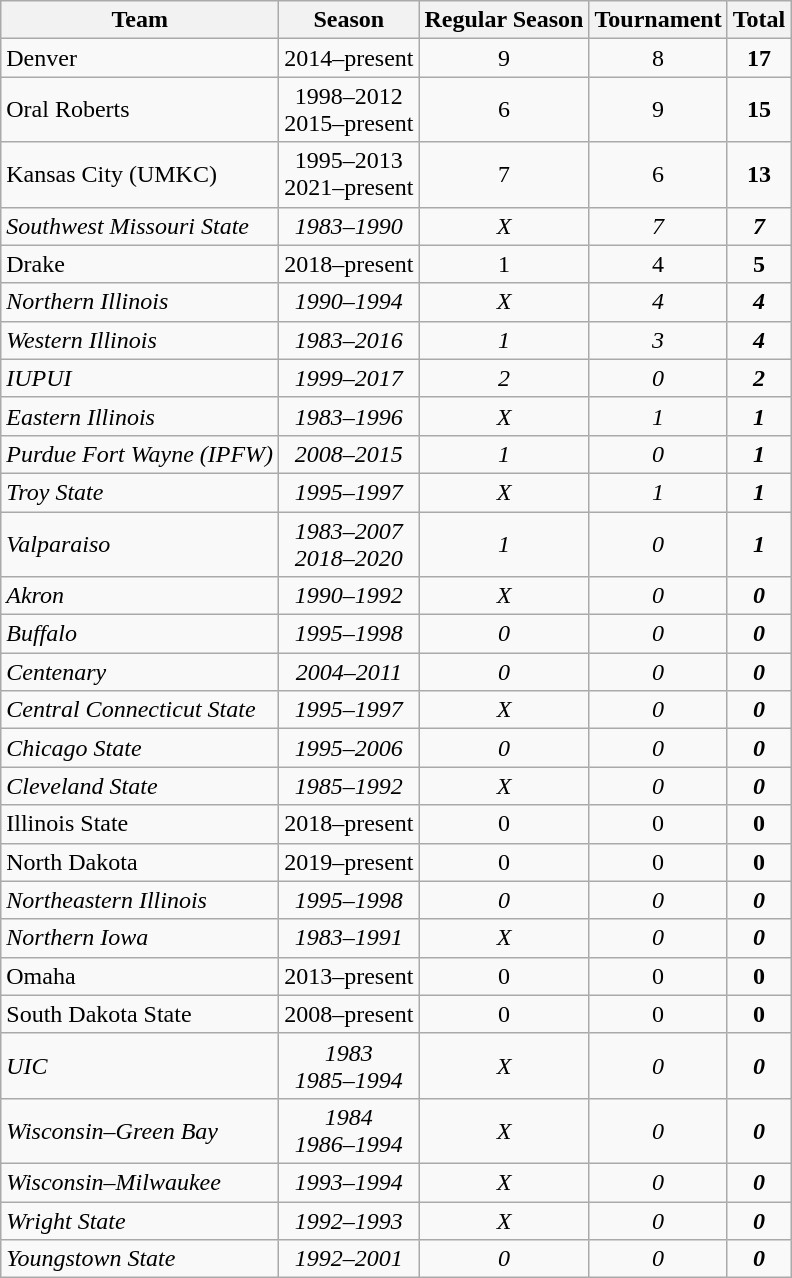<table class="wikitable sortable">
<tr>
<th scope="col">Team</th>
<th scope="col">Season</th>
<th scope="col">Regular Season</th>
<th scope="col">Tournament</th>
<th scope="col">Total</th>
</tr>
<tr>
<td>Denver</td>
<td align=center>2014–present</td>
<td align=center>9</td>
<td align=center>8</td>
<td align=center><strong>17</strong></td>
</tr>
<tr>
<td>Oral Roberts</td>
<td align=center>1998–2012<br>2015–present</td>
<td align=center>6</td>
<td align=center>9</td>
<td align=center><strong>15</strong></td>
</tr>
<tr>
<td>Kansas City (UMKC)</td>
<td align=center>1995–2013<br>2021–present</td>
<td align=center>7</td>
<td align=center>6</td>
<td align=center><strong>13</strong></td>
</tr>
<tr>
<td><em>Southwest Missouri State</em></td>
<td align=center><em>1983–1990</em></td>
<td align=center><em>X</em></td>
<td align=center><em>7</em></td>
<td align=center><strong><em>7</em></strong></td>
</tr>
<tr>
<td>Drake</td>
<td align=center>2018–present</td>
<td align=center>1</td>
<td align=center>4</td>
<td align=center><strong>5</strong></td>
</tr>
<tr>
<td><em>Northern Illinois</em></td>
<td align=center><em>1990–1994</em></td>
<td align=center><em>X</em></td>
<td align=center><em>4</em></td>
<td align=center><strong><em>4</em></strong></td>
</tr>
<tr>
<td><em>Western Illinois</em></td>
<td align=center><em>1983–2016</em></td>
<td align=center><em>1</em></td>
<td align=center><em>3</em></td>
<td align=center><strong><em>4</em></strong></td>
</tr>
<tr>
<td><em>IUPUI</em></td>
<td align=center><em>1999–2017</em></td>
<td align=center><em>2</em></td>
<td align=center><em>0</em></td>
<td align=center><strong><em>2</em></strong></td>
</tr>
<tr>
<td><em>Eastern Illinois</em></td>
<td align=center><em>1983–1996</em></td>
<td align=center><em>X</em></td>
<td align=center><em>1</em></td>
<td align=center><strong><em>1</em></strong></td>
</tr>
<tr>
<td><em>Purdue Fort Wayne (IPFW)</em></td>
<td align=center><em>2008–2015</em></td>
<td align=center><em>1</em></td>
<td align=center><em>0</em></td>
<td align=center><strong><em>1</em></strong></td>
</tr>
<tr>
<td><em>Troy State</em></td>
<td align=center><em>1995–1997</em></td>
<td align=center><em>X</em></td>
<td align=center><em>1</em></td>
<td align=center><strong><em>1</em></strong></td>
</tr>
<tr>
<td><em>Valparaiso</em></td>
<td align=center><em>1983–2007</em><br><em>2018–2020</em></td>
<td align=center><em>1</em></td>
<td align=center><em>0</em></td>
<td align=center><strong><em>1</em></strong></td>
</tr>
<tr>
<td><em>Akron</em></td>
<td align=center><em>1990–1992</em></td>
<td align=center><em>X</em></td>
<td align=center><em>0</em></td>
<td align=center><strong><em>0</em></strong></td>
</tr>
<tr>
<td><em>Buffalo</em></td>
<td align=center><em>1995–1998</em></td>
<td align=center><em>0</em></td>
<td align=center><em>0</em></td>
<td align=center><strong><em>0</em></strong></td>
</tr>
<tr>
<td><em>Centenary</em></td>
<td align=center><em>2004–2011</em></td>
<td align=center><em>0</em></td>
<td align=center><em>0</em></td>
<td align=center><strong><em>0</em></strong></td>
</tr>
<tr>
<td><em>Central Connecticut State</em></td>
<td align=center><em>1995–1997</em></td>
<td align=center><em>X</em></td>
<td align=center><em>0</em></td>
<td align=center><strong><em>0</em></strong></td>
</tr>
<tr>
<td><em>Chicago State</em></td>
<td align=center><em>1995–2006</em></td>
<td align=center><em>0</em></td>
<td align=center><em>0</em></td>
<td align=center><strong><em>0</em></strong></td>
</tr>
<tr>
<td><em>Cleveland State</em></td>
<td align=center><em>1985–1992</em></td>
<td align=center><em>X</em></td>
<td align=center><em>0</em></td>
<td align=center><strong><em>0</em></strong></td>
</tr>
<tr>
<td>Illinois State</td>
<td align=center>2018–present</td>
<td align=center>0</td>
<td align=center>0</td>
<td align=center><strong>0</strong></td>
</tr>
<tr>
<td>North Dakota</td>
<td align=center>2019–present</td>
<td align=center>0</td>
<td align=center>0</td>
<td align=center><strong>0</strong></td>
</tr>
<tr>
<td><em>Northeastern Illinois</em></td>
<td align=center><em>1995–1998</em></td>
<td align=center><em>0</em></td>
<td align=center><em>0</em></td>
<td align=center><strong><em>0</em></strong></td>
</tr>
<tr>
<td><em>Northern Iowa</em></td>
<td align=center><em>1983–1991</em></td>
<td align=center><em>X</em></td>
<td align=center><em>0</em></td>
<td align=center><strong><em>0</em></strong></td>
</tr>
<tr>
<td>Omaha</td>
<td align=center>2013–present</td>
<td align=center>0</td>
<td align=center>0</td>
<td align=center><strong>0</strong></td>
</tr>
<tr>
<td>South Dakota State</td>
<td align=center>2008–present</td>
<td align=center>0</td>
<td align=center>0</td>
<td align=center><strong>0</strong></td>
</tr>
<tr>
<td><em>UIC</em></td>
<td align=center><em>1983</em><br><em>1985–1994</em></td>
<td align=center><em>X</em></td>
<td align=center><em>0</em></td>
<td align=center><strong><em>0</em></strong></td>
</tr>
<tr>
<td><em>Wisconsin–Green Bay</em></td>
<td align=center><em>1984</em><br><em>1986–1994</em></td>
<td align=center><em>X</em></td>
<td align=center><em>0</em></td>
<td align=center><strong><em>0</em></strong></td>
</tr>
<tr>
<td><em>Wisconsin–Milwaukee</em></td>
<td align=center><em>1993–1994</em></td>
<td align=center><em>X</em></td>
<td align=center><em>0</em></td>
<td align=center><strong><em>0</em></strong></td>
</tr>
<tr>
<td><em>Wright State</em></td>
<td align=center><em>1992–1993</em></td>
<td align=center><em>X</em></td>
<td align=center><em>0</em></td>
<td align=center><strong><em>0</em></strong></td>
</tr>
<tr>
<td><em>Youngstown State</em></td>
<td align=center><em>1992–2001</em></td>
<td align=center><em>0</em></td>
<td align=center><em>0</em></td>
<td align=center><strong><em>0</em></strong></td>
</tr>
</table>
